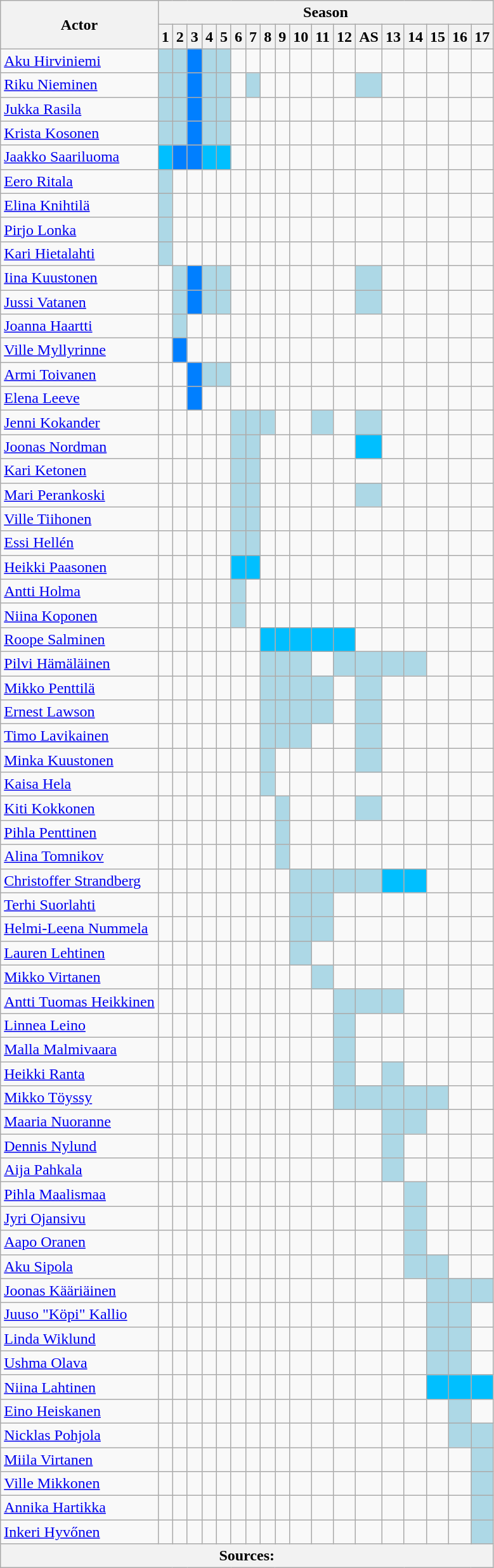<table class="wikitable sortable">
<tr>
<th rowspan=2>Actor</th>
<th colspan="18" width="80">Season</th>
</tr>
<tr>
<th>1</th>
<th>2</th>
<th>3</th>
<th>4</th>
<th>5</th>
<th>6</th>
<th>7</th>
<th>8</th>
<th>9</th>
<th>10</th>
<th>11</th>
<th>12</th>
<th>AS</th>
<th>13</th>
<th>14</th>
<th>15</th>
<th>16</th>
<th>17</th>
</tr>
<tr>
<td><a href='#'>Aku Hirviniemi</a></td>
<td bgcolor=lightblue></td>
<td bgcolor="lightblue"></td>
<td bgcolor="#007FFF"></td>
<td bgcolor="lightblue"></td>
<td bgcolor="lightblue"></td>
<td></td>
<td></td>
<td></td>
<td></td>
<td></td>
<td></td>
<td></td>
<td></td>
<td></td>
<td></td>
<td></td>
<td></td>
<td></td>
</tr>
<tr>
<td><a href='#'>Riku Nieminen</a></td>
<td bgcolor=lightblue></td>
<td bgcolor="lightblue"></td>
<td bgcolor="#007FFF"></td>
<td bgcolor="lightblue"></td>
<td bgcolor="lightblue"></td>
<td></td>
<td bgcolor="lightblue"></td>
<td></td>
<td></td>
<td></td>
<td></td>
<td></td>
<td bgcolor="lightblue"></td>
<td></td>
<td></td>
<td></td>
<td></td>
<td></td>
</tr>
<tr>
<td><a href='#'>Jukka Rasila</a></td>
<td bgcolor=lightblue></td>
<td bgcolor="lightblue"></td>
<td bgcolor="#007FFF"></td>
<td bgcolor="lightblue"></td>
<td bgcolor="lightblue"></td>
<td></td>
<td></td>
<td></td>
<td></td>
<td></td>
<td></td>
<td></td>
<td></td>
<td></td>
<td></td>
<td></td>
<td></td>
<td></td>
</tr>
<tr>
<td><a href='#'>Krista Kosonen</a></td>
<td bgcolor=lightblue></td>
<td bgcolor="lightblue"></td>
<td bgcolor="#007FFF"></td>
<td bgcolor="lightblue"></td>
<td bgcolor="lightblue"></td>
<td></td>
<td></td>
<td></td>
<td></td>
<td></td>
<td></td>
<td></td>
<td></td>
<td></td>
<td></td>
<td></td>
<td></td>
<td></td>
</tr>
<tr>
<td><a href='#'>Jaakko Saariluoma</a></td>
<td bgcolor=DeepSkyBlue></td>
<td bgcolor="#007FFF"></td>
<td bgcolor="#007FFF"></td>
<td bgcolor="DeepSkyBlue"></td>
<td bgcolor="DeepSkyBlue"></td>
<td></td>
<td></td>
<td></td>
<td></td>
<td></td>
<td></td>
<td></td>
<td></td>
<td></td>
<td></td>
<td></td>
<td></td>
<td></td>
</tr>
<tr>
<td><a href='#'>Eero Ritala</a></td>
<td bgcolor=lightblue></td>
<td></td>
<td></td>
<td></td>
<td></td>
<td></td>
<td></td>
<td></td>
<td></td>
<td></td>
<td></td>
<td></td>
<td></td>
<td></td>
<td></td>
<td></td>
<td></td>
<td></td>
</tr>
<tr>
<td><a href='#'>Elina Knihtilä</a></td>
<td bgcolor=lightblue></td>
<td></td>
<td></td>
<td></td>
<td></td>
<td></td>
<td></td>
<td></td>
<td></td>
<td></td>
<td></td>
<td></td>
<td></td>
<td></td>
<td></td>
<td></td>
<td></td>
<td></td>
</tr>
<tr>
<td><a href='#'>Pirjo Lonka</a></td>
<td bgcolor=lightblue></td>
<td></td>
<td></td>
<td></td>
<td></td>
<td></td>
<td></td>
<td></td>
<td></td>
<td></td>
<td></td>
<td></td>
<td></td>
<td></td>
<td></td>
<td></td>
<td></td>
<td></td>
</tr>
<tr>
<td><a href='#'>Kari Hietalahti</a></td>
<td bgcolor=lightblue></td>
<td></td>
<td></td>
<td></td>
<td></td>
<td></td>
<td></td>
<td></td>
<td></td>
<td></td>
<td></td>
<td></td>
<td></td>
<td></td>
<td></td>
<td></td>
<td></td>
<td></td>
</tr>
<tr>
<td><a href='#'>Iina Kuustonen</a></td>
<td></td>
<td bgcolor=lightblue></td>
<td bgcolor="#007FFF"></td>
<td bgcolor="lightblue"></td>
<td bgcolor="lightblue"></td>
<td></td>
<td></td>
<td></td>
<td></td>
<td></td>
<td></td>
<td></td>
<td bgcolor="lightblue"></td>
<td></td>
<td></td>
<td></td>
<td></td>
<td></td>
</tr>
<tr>
<td><a href='#'>Jussi Vatanen</a></td>
<td></td>
<td bgcolor=lightblue></td>
<td bgcolor="#007FFF"></td>
<td bgcolor="lightblue"></td>
<td bgcolor="lightblue"></td>
<td></td>
<td></td>
<td></td>
<td></td>
<td></td>
<td></td>
<td></td>
<td bgcolor="lightblue"></td>
<td></td>
<td></td>
<td></td>
<td></td>
<td></td>
</tr>
<tr>
<td><a href='#'>Joanna Haartti</a></td>
<td></td>
<td bgcolor=lightblue></td>
<td></td>
<td></td>
<td></td>
<td></td>
<td></td>
<td></td>
<td></td>
<td></td>
<td></td>
<td></td>
<td></td>
<td></td>
<td></td>
<td></td>
<td></td>
<td></td>
</tr>
<tr>
<td><a href='#'>Ville Myllyrinne</a></td>
<td></td>
<td bgcolor=#007FFF></td>
<td></td>
<td></td>
<td></td>
<td></td>
<td></td>
<td></td>
<td></td>
<td></td>
<td></td>
<td></td>
<td></td>
<td></td>
<td></td>
<td></td>
<td></td>
<td></td>
</tr>
<tr>
<td><a href='#'>Armi Toivanen</a></td>
<td></td>
<td></td>
<td bgcolor=#007FFF></td>
<td bgcolor="lightblue"></td>
<td bgcolor="lightblue"></td>
<td></td>
<td></td>
<td></td>
<td></td>
<td></td>
<td></td>
<td></td>
<td></td>
<td></td>
<td></td>
<td></td>
<td></td>
<td></td>
</tr>
<tr>
<td><a href='#'>Elena Leeve</a></td>
<td></td>
<td></td>
<td bgcolor=#007FFF></td>
<td></td>
<td></td>
<td></td>
<td></td>
<td></td>
<td></td>
<td></td>
<td></td>
<td></td>
<td></td>
<td></td>
<td></td>
<td></td>
<td></td>
<td></td>
</tr>
<tr>
<td><a href='#'>Jenni Kokander</a></td>
<td></td>
<td></td>
<td></td>
<td></td>
<td></td>
<td bgcolor="lightblue"></td>
<td bgcolor="lightblue"></td>
<td bgcolor="lightblue"></td>
<td></td>
<td></td>
<td bgcolor="lightblue"></td>
<td></td>
<td bgcolor= "lightblue"></td>
<td></td>
<td></td>
<td></td>
<td></td>
<td></td>
</tr>
<tr>
<td><a href='#'>Joonas Nordman</a></td>
<td></td>
<td></td>
<td></td>
<td></td>
<td></td>
<td bgcolor=lightblue></td>
<td bgcolor="lightblue"></td>
<td></td>
<td></td>
<td></td>
<td></td>
<td></td>
<td bgcolor="DeepSkyBlue"></td>
<td></td>
<td></td>
<td></td>
<td></td>
<td></td>
</tr>
<tr>
<td><a href='#'>Kari Ketonen</a></td>
<td></td>
<td></td>
<td></td>
<td></td>
<td></td>
<td bgcolor=lightblue></td>
<td bgcolor="lightblue"></td>
<td></td>
<td></td>
<td></td>
<td></td>
<td></td>
<td></td>
<td></td>
<td></td>
<td></td>
<td></td>
<td></td>
</tr>
<tr>
<td><a href='#'>Mari Perankoski</a></td>
<td></td>
<td></td>
<td></td>
<td></td>
<td></td>
<td bgcolor=lightblue></td>
<td bgcolor="lightblue"></td>
<td></td>
<td></td>
<td></td>
<td></td>
<td></td>
<td bgcolor="lightblue"></td>
<td></td>
<td></td>
<td></td>
<td></td>
<td></td>
</tr>
<tr>
<td><a href='#'>Ville Tiihonen</a></td>
<td></td>
<td></td>
<td></td>
<td></td>
<td></td>
<td bgcolor=lightblue></td>
<td bgcolor="lightblue"></td>
<td></td>
<td></td>
<td></td>
<td></td>
<td></td>
<td></td>
<td></td>
<td></td>
<td></td>
<td></td>
<td></td>
</tr>
<tr>
<td><a href='#'>Essi Hellén</a></td>
<td></td>
<td></td>
<td></td>
<td></td>
<td></td>
<td bgcolor=lightblue></td>
<td bgcolor="lightblue"></td>
<td></td>
<td></td>
<td></td>
<td></td>
<td></td>
<td></td>
<td></td>
<td></td>
<td></td>
<td></td>
<td></td>
</tr>
<tr>
<td><a href='#'>Heikki Paasonen</a></td>
<td></td>
<td></td>
<td></td>
<td></td>
<td></td>
<td bgcolor=DeepSkyBlue></td>
<td bgcolor="DeepSkyBlue"></td>
<td></td>
<td></td>
<td></td>
<td></td>
<td></td>
<td></td>
<td></td>
<td></td>
<td></td>
<td></td>
<td></td>
</tr>
<tr>
<td><a href='#'>Antti Holma</a></td>
<td></td>
<td></td>
<td></td>
<td></td>
<td></td>
<td bgcolor=lightblue></td>
<td></td>
<td></td>
<td></td>
<td></td>
<td></td>
<td></td>
<td></td>
<td></td>
<td></td>
<td></td>
<td></td>
<td></td>
</tr>
<tr>
<td><a href='#'>Niina Koponen</a></td>
<td></td>
<td></td>
<td></td>
<td></td>
<td></td>
<td bgcolor=lightblue></td>
<td></td>
<td></td>
<td></td>
<td></td>
<td></td>
<td></td>
<td></td>
<td></td>
<td></td>
<td></td>
<td></td>
<td></td>
</tr>
<tr>
<td><a href='#'>Roope Salminen</a></td>
<td></td>
<td></td>
<td></td>
<td></td>
<td></td>
<td></td>
<td></td>
<td bgcolor=DeepSkyBlue></td>
<td bgcolor="DeepSkyBlue"></td>
<td bgcolor="DeepSkyBlue"></td>
<td bgcolor="DeepSkyBlue"></td>
<td bgcolor="DeepSkyBlue"></td>
<td></td>
<td></td>
<td></td>
<td></td>
<td></td>
<td></td>
</tr>
<tr>
<td><a href='#'>Pilvi Hämäläinen</a></td>
<td></td>
<td></td>
<td></td>
<td></td>
<td></td>
<td></td>
<td></td>
<td bgcolor=lightblue></td>
<td bgcolor="lightblue"></td>
<td bgcolor="lightblue"></td>
<td></td>
<td bgcolor=lightblue></td>
<td bgcolor="lightblue"></td>
<td bgcolor="lightblue"></td>
<td bgcolor="lightblue"></td>
<td></td>
<td></td>
<td></td>
</tr>
<tr>
<td><a href='#'>Mikko Penttilä</a></td>
<td></td>
<td></td>
<td></td>
<td></td>
<td></td>
<td></td>
<td></td>
<td bgcolor=lightblue></td>
<td bgcolor="lightblue"></td>
<td bgcolor="lightblue"></td>
<td bgcolor="lightblue"></td>
<td></td>
<td bgcolor="lightblue"></td>
<td></td>
<td></td>
<td></td>
<td></td>
<td></td>
</tr>
<tr>
<td><a href='#'>Ernest Lawson</a></td>
<td></td>
<td></td>
<td></td>
<td></td>
<td></td>
<td></td>
<td></td>
<td bgcolor=lightblue></td>
<td bgcolor="lightblue"></td>
<td bgcolor="lightblue"></td>
<td bgcolor="lightblue"></td>
<td></td>
<td bgcolor="lightblue"></td>
<td></td>
<td></td>
<td></td>
<td></td>
<td></td>
</tr>
<tr>
<td><a href='#'>Timo Lavikainen</a></td>
<td></td>
<td></td>
<td></td>
<td></td>
<td></td>
<td></td>
<td></td>
<td bgcolor=lightblue></td>
<td bgcolor="lightblue"></td>
<td bgcolor="lightblue"></td>
<td></td>
<td></td>
<td bgcolor="lightblue"></td>
<td></td>
<td></td>
<td></td>
<td></td>
<td></td>
</tr>
<tr>
<td><a href='#'>Minka Kuustonen</a></td>
<td></td>
<td></td>
<td></td>
<td></td>
<td></td>
<td></td>
<td></td>
<td bgcolor=lightblue></td>
<td></td>
<td></td>
<td></td>
<td></td>
<td bgcolor="lightblue"></td>
<td></td>
<td></td>
<td></td>
<td></td>
<td></td>
</tr>
<tr>
<td><a href='#'>Kaisa Hela</a></td>
<td></td>
<td></td>
<td></td>
<td></td>
<td></td>
<td></td>
<td></td>
<td bgcolor=lightblue></td>
<td></td>
<td></td>
<td></td>
<td></td>
<td></td>
<td></td>
<td></td>
<td></td>
<td></td>
<td></td>
</tr>
<tr>
<td><a href='#'>Kiti Kokkonen</a></td>
<td></td>
<td></td>
<td></td>
<td></td>
<td></td>
<td></td>
<td></td>
<td></td>
<td bgcolor=lightblue></td>
<td></td>
<td></td>
<td></td>
<td bgcolor="lightblue"></td>
<td></td>
<td></td>
<td></td>
<td></td>
<td></td>
</tr>
<tr>
<td><a href='#'>Pihla Penttinen</a></td>
<td></td>
<td></td>
<td></td>
<td></td>
<td></td>
<td></td>
<td></td>
<td></td>
<td bgcolor=lightblue></td>
<td></td>
<td></td>
<td></td>
<td></td>
<td></td>
<td></td>
<td></td>
<td></td>
<td></td>
</tr>
<tr>
<td><a href='#'>Alina Tomnikov</a></td>
<td></td>
<td></td>
<td></td>
<td></td>
<td></td>
<td></td>
<td></td>
<td></td>
<td bgcolor=lightblue></td>
<td></td>
<td></td>
<td></td>
<td></td>
<td></td>
<td></td>
<td></td>
<td></td>
<td></td>
</tr>
<tr>
<td><a href='#'>Christoffer Strandberg</a></td>
<td></td>
<td></td>
<td></td>
<td></td>
<td></td>
<td></td>
<td></td>
<td></td>
<td></td>
<td bgcolor=lightblue></td>
<td bgcolor="lightblue"></td>
<td bgcolor="lightblue"></td>
<td bgcolor="lightblue"></td>
<td bgcolor="DeepSkyBlue"></td>
<td bgcolor="DeepSkyBlue"></td>
<td></td>
<td></td>
<td></td>
</tr>
<tr>
<td><a href='#'>Terhi Suorlahti</a></td>
<td></td>
<td></td>
<td></td>
<td></td>
<td></td>
<td></td>
<td></td>
<td></td>
<td></td>
<td bgcolor=lightblue></td>
<td bgcolor="lightblue"></td>
<td></td>
<td></td>
<td></td>
<td></td>
<td></td>
<td></td>
<td></td>
</tr>
<tr>
<td><a href='#'>Helmi-Leena Nummela</a></td>
<td></td>
<td></td>
<td></td>
<td></td>
<td></td>
<td></td>
<td></td>
<td></td>
<td></td>
<td bgcolor=lightblue></td>
<td bgcolor="lightblue"></td>
<td></td>
<td></td>
<td></td>
<td></td>
<td></td>
<td></td>
<td></td>
</tr>
<tr>
<td><a href='#'>Lauren Lehtinen</a></td>
<td></td>
<td></td>
<td></td>
<td></td>
<td></td>
<td></td>
<td></td>
<td></td>
<td></td>
<td bgcolor=lightblue></td>
<td></td>
<td></td>
<td></td>
<td></td>
<td></td>
<td></td>
<td></td>
<td></td>
</tr>
<tr>
<td><a href='#'>Mikko Virtanen</a></td>
<td></td>
<td></td>
<td></td>
<td></td>
<td></td>
<td></td>
<td></td>
<td></td>
<td></td>
<td></td>
<td bgcolor=lightblue></td>
<td></td>
<td></td>
<td></td>
<td></td>
<td></td>
<td></td>
<td></td>
</tr>
<tr>
<td><a href='#'>Antti Tuomas Heikkinen</a></td>
<td></td>
<td></td>
<td></td>
<td></td>
<td></td>
<td></td>
<td></td>
<td></td>
<td></td>
<td></td>
<td></td>
<td bgcolor=lightblue></td>
<td bgcolor=lightblue></td>
<td bgcolor="lightblue"></td>
<td></td>
<td></td>
<td></td>
<td></td>
</tr>
<tr>
<td><a href='#'>Linnea Leino</a></td>
<td></td>
<td></td>
<td></td>
<td></td>
<td></td>
<td></td>
<td></td>
<td></td>
<td></td>
<td></td>
<td></td>
<td bgcolor=lightblue></td>
<td></td>
<td></td>
<td></td>
<td></td>
<td></td>
<td></td>
</tr>
<tr>
<td><a href='#'>Malla Malmivaara</a></td>
<td></td>
<td></td>
<td></td>
<td></td>
<td></td>
<td></td>
<td></td>
<td></td>
<td></td>
<td></td>
<td></td>
<td bgcolor=lightblue></td>
<td></td>
<td></td>
<td></td>
<td></td>
<td></td>
<td></td>
</tr>
<tr>
<td><a href='#'>Heikki Ranta</a></td>
<td></td>
<td></td>
<td></td>
<td></td>
<td></td>
<td></td>
<td></td>
<td></td>
<td></td>
<td></td>
<td></td>
<td bgcolor=lightblue></td>
<td></td>
<td bgcolor="lightblue"></td>
<td></td>
<td></td>
<td></td>
<td></td>
</tr>
<tr>
<td><a href='#'>Mikko Töyssy</a></td>
<td></td>
<td></td>
<td></td>
<td></td>
<td></td>
<td></td>
<td></td>
<td></td>
<td></td>
<td></td>
<td></td>
<td bgcolor=lightblue></td>
<td bgcolor=lightblue></td>
<td bgcolor="lightblue"></td>
<td bgcolor="lightblue"></td>
<td bgcolor="lightblue"></td>
<td></td>
<td></td>
</tr>
<tr>
<td><a href='#'>Maaria Nuoranne</a></td>
<td></td>
<td></td>
<td></td>
<td></td>
<td></td>
<td></td>
<td></td>
<td></td>
<td></td>
<td></td>
<td></td>
<td></td>
<td></td>
<td bgcolor=lightblue></td>
<td bgcolor="lightblue"></td>
<td></td>
<td></td>
<td></td>
</tr>
<tr>
<td><a href='#'>Dennis Nylund</a></td>
<td></td>
<td></td>
<td></td>
<td></td>
<td></td>
<td></td>
<td></td>
<td></td>
<td></td>
<td></td>
<td></td>
<td></td>
<td></td>
<td bgcolor=lightblue></td>
<td></td>
<td></td>
<td></td>
<td></td>
</tr>
<tr>
<td><a href='#'>Aija Pahkala</a></td>
<td></td>
<td></td>
<td></td>
<td></td>
<td></td>
<td></td>
<td></td>
<td></td>
<td></td>
<td></td>
<td></td>
<td></td>
<td></td>
<td bgcolor=lightblue></td>
<td></td>
<td></td>
<td></td>
<td></td>
</tr>
<tr>
<td><a href='#'>Pihla Maalismaa</a></td>
<td></td>
<td></td>
<td></td>
<td></td>
<td></td>
<td></td>
<td></td>
<td></td>
<td></td>
<td></td>
<td></td>
<td></td>
<td></td>
<td></td>
<td bgcolor=lightblue></td>
<td></td>
<td></td>
<td></td>
</tr>
<tr>
<td><a href='#'>Jyri Ojansivu</a></td>
<td></td>
<td></td>
<td></td>
<td></td>
<td></td>
<td></td>
<td></td>
<td></td>
<td></td>
<td></td>
<td></td>
<td></td>
<td></td>
<td></td>
<td bgcolor=lightblue></td>
<td></td>
<td></td>
<td></td>
</tr>
<tr>
<td><a href='#'>Aapo Oranen</a></td>
<td></td>
<td></td>
<td></td>
<td></td>
<td></td>
<td></td>
<td></td>
<td></td>
<td></td>
<td></td>
<td></td>
<td></td>
<td></td>
<td></td>
<td bgcolor=lightblue></td>
<td></td>
<td></td>
<td></td>
</tr>
<tr>
<td><a href='#'>Aku Sipola</a></td>
<td></td>
<td></td>
<td></td>
<td></td>
<td></td>
<td></td>
<td></td>
<td></td>
<td></td>
<td></td>
<td></td>
<td></td>
<td></td>
<td></td>
<td bgcolor=lightblue></td>
<td bgcolor=lightblue></td>
<td></td>
<td></td>
</tr>
<tr>
<td><a href='#'>Joonas Kääriäinen</a></td>
<td></td>
<td></td>
<td></td>
<td></td>
<td></td>
<td></td>
<td></td>
<td></td>
<td></td>
<td></td>
<td></td>
<td></td>
<td></td>
<td></td>
<td></td>
<td bgcolor=lightblue></td>
<td bgcolor=lightblue></td>
<td bgcolor=lightblue></td>
</tr>
<tr>
<td><a href='#'>Juuso "Köpi" Kallio</a></td>
<td></td>
<td></td>
<td></td>
<td></td>
<td></td>
<td></td>
<td></td>
<td></td>
<td></td>
<td></td>
<td></td>
<td></td>
<td></td>
<td></td>
<td></td>
<td bgcolor=lightblue></td>
<td bgcolor=lightblue></td>
<td></td>
</tr>
<tr>
<td><a href='#'>Linda Wiklund</a></td>
<td></td>
<td></td>
<td></td>
<td></td>
<td></td>
<td></td>
<td></td>
<td></td>
<td></td>
<td></td>
<td></td>
<td></td>
<td></td>
<td></td>
<td></td>
<td bgcolor=lightblue></td>
<td bgcolor=lightblue></td>
<td></td>
</tr>
<tr>
<td><a href='#'>Ushma Olava</a></td>
<td></td>
<td></td>
<td></td>
<td></td>
<td></td>
<td></td>
<td></td>
<td></td>
<td></td>
<td></td>
<td></td>
<td></td>
<td></td>
<td></td>
<td></td>
<td bgcolor=lightblue></td>
<td bgcolor=lightblue></td>
<td></td>
</tr>
<tr>
<td><a href='#'>Niina Lahtinen</a></td>
<td></td>
<td></td>
<td></td>
<td></td>
<td></td>
<td></td>
<td></td>
<td></td>
<td></td>
<td></td>
<td></td>
<td></td>
<td></td>
<td></td>
<td></td>
<td bgcolor=DeepSkyBlue></td>
<td bgcolor=DeepSkyBlue></td>
<td bgcolor=DeepSkyBlue></td>
</tr>
<tr>
<td><a href='#'>Eino Heiskanen</a></td>
<td></td>
<td></td>
<td></td>
<td></td>
<td></td>
<td></td>
<td></td>
<td></td>
<td></td>
<td></td>
<td></td>
<td></td>
<td></td>
<td></td>
<td></td>
<td></td>
<td bgcolor=lightblue></td>
<td></td>
</tr>
<tr>
<td><a href='#'>Nicklas Pohjola</a></td>
<td></td>
<td></td>
<td></td>
<td></td>
<td></td>
<td></td>
<td></td>
<td></td>
<td></td>
<td></td>
<td></td>
<td></td>
<td></td>
<td></td>
<td></td>
<td></td>
<td bgcolor=lightblue></td>
<td bgcolor=lightblue></td>
</tr>
<tr>
<td><a href='#'>Miila Virtanen</a></td>
<td></td>
<td></td>
<td></td>
<td></td>
<td></td>
<td></td>
<td></td>
<td></td>
<td></td>
<td></td>
<td></td>
<td></td>
<td></td>
<td></td>
<td></td>
<td></td>
<td></td>
<td bgcolor=lightblue></td>
</tr>
<tr>
<td><a href='#'>Ville Mikkonen</a></td>
<td></td>
<td></td>
<td></td>
<td></td>
<td></td>
<td></td>
<td></td>
<td></td>
<td></td>
<td></td>
<td></td>
<td></td>
<td></td>
<td></td>
<td></td>
<td></td>
<td></td>
<td bgcolor=lightblue></td>
</tr>
<tr>
<td><a href='#'>Annika Hartikka</a></td>
<td></td>
<td></td>
<td></td>
<td></td>
<td></td>
<td></td>
<td></td>
<td></td>
<td></td>
<td></td>
<td></td>
<td></td>
<td></td>
<td></td>
<td></td>
<td></td>
<td></td>
<td bgcolor=lightblue></td>
</tr>
<tr>
<td><a href='#'>Inkeri Hyvőnen</a></td>
<td></td>
<td></td>
<td></td>
<td></td>
<td></td>
<td></td>
<td></td>
<td></td>
<td></td>
<td></td>
<td></td>
<td></td>
<td></td>
<td></td>
<td></td>
<td></td>
<td></td>
<td bgcolor=lightblue></td>
</tr>
<tr>
<th colspan="19" width="100%">Sources: </th>
</tr>
</table>
